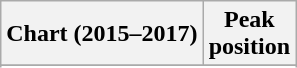<table class="wikitable sortable plainrowheaders" style="text-align:center">
<tr>
<th scope="col">Chart (2015–2017)</th>
<th scope="col">Peak<br>position</th>
</tr>
<tr>
</tr>
<tr>
</tr>
<tr>
</tr>
</table>
